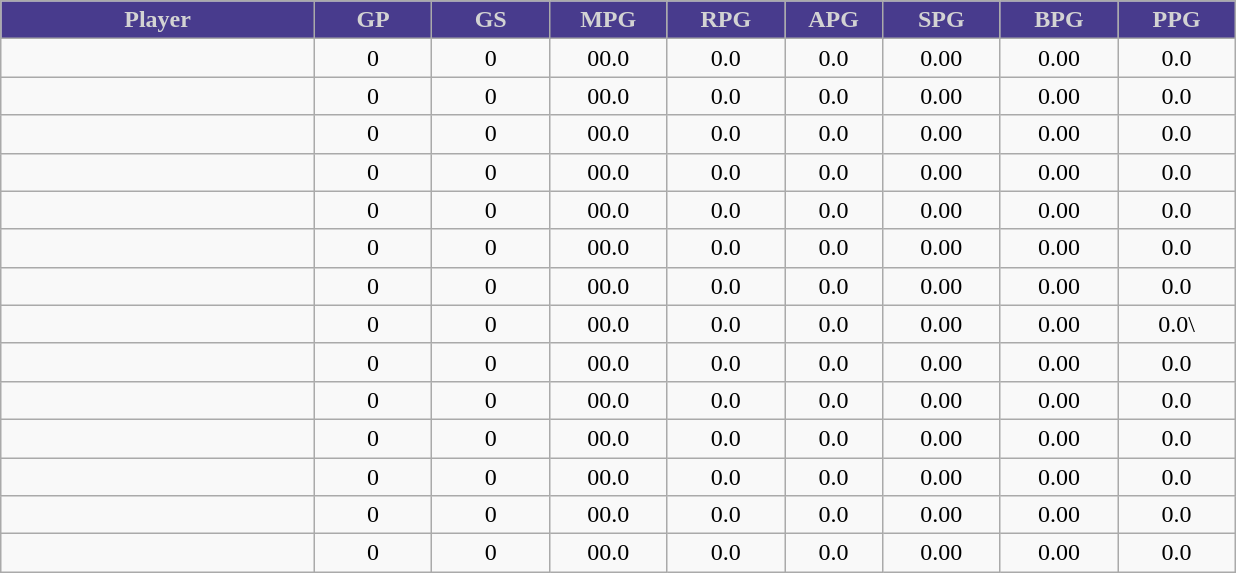<table class="wikitable sortable" style="text-align:center;">
<tr>
<th style="background:#483B8D;color:#D3D3D3;" width="16%">Player</th>
<th style="background:#483B8D;color:#D3D3D3;" width="6%">GP</th>
<th style="background:#483B8D;color:#D3D3D3;" width="6%">GS</th>
<th style="background:#483B8D;color:#D3D3D3;" width="6%">MPG</th>
<th style="background:#483B8D;color:#D3D3D3;" width="6%">RPG</th>
<th style="background:#483B8D;color:#D3D3D3;" width="5%">APG</th>
<th style="background:#483B8D;color:#D3D3D3;" width="6%">SPG</th>
<th style="background:#483B8D;color:#D3D3D3;" width="6%">BPG</th>
<th style="background:#483B8D;color:#D3D3D3;" width="6%">PPG</th>
</tr>
<tr>
<td></td>
<td>0</td>
<td>0</td>
<td>00.0</td>
<td>0.0</td>
<td>0.0</td>
<td>0.00</td>
<td>0.00</td>
<td>0.0</td>
</tr>
<tr>
<td></td>
<td>0</td>
<td>0</td>
<td>00.0</td>
<td>0.0</td>
<td>0.0</td>
<td>0.00</td>
<td>0.00</td>
<td>0.0</td>
</tr>
<tr>
<td></td>
<td>0</td>
<td>0</td>
<td>00.0</td>
<td>0.0</td>
<td>0.0</td>
<td>0.00</td>
<td>0.00</td>
<td>0.0</td>
</tr>
<tr>
<td></td>
<td>0</td>
<td>0</td>
<td>00.0</td>
<td>0.0</td>
<td>0.0</td>
<td>0.00</td>
<td>0.00</td>
<td>0.0</td>
</tr>
<tr>
<td></td>
<td>0</td>
<td>0</td>
<td>00.0</td>
<td>0.0</td>
<td>0.0</td>
<td>0.00</td>
<td>0.00</td>
<td>0.0</td>
</tr>
<tr>
<td></td>
<td>0</td>
<td>0</td>
<td>00.0</td>
<td>0.0</td>
<td>0.0</td>
<td>0.00</td>
<td>0.00</td>
<td>0.0</td>
</tr>
<tr>
<td></td>
<td>0</td>
<td>0</td>
<td>00.0</td>
<td>0.0</td>
<td>0.0</td>
<td>0.00</td>
<td>0.00</td>
<td>0.0</td>
</tr>
<tr>
<td></td>
<td>0</td>
<td>0</td>
<td>00.0</td>
<td>0.0</td>
<td>0.0</td>
<td>0.00</td>
<td>0.00</td>
<td>0.0\</td>
</tr>
<tr>
<td></td>
<td>0</td>
<td>0</td>
<td>00.0</td>
<td>0.0</td>
<td>0.0</td>
<td>0.00</td>
<td>0.00</td>
<td>0.0</td>
</tr>
<tr>
<td></td>
<td>0</td>
<td>0</td>
<td>00.0</td>
<td>0.0</td>
<td>0.0</td>
<td>0.00</td>
<td>0.00</td>
<td>0.0</td>
</tr>
<tr>
<td></td>
<td>0</td>
<td>0</td>
<td>00.0</td>
<td>0.0</td>
<td>0.0</td>
<td>0.00</td>
<td>0.00</td>
<td>0.0</td>
</tr>
<tr>
<td></td>
<td>0</td>
<td>0</td>
<td>00.0</td>
<td>0.0</td>
<td>0.0</td>
<td>0.00</td>
<td>0.00</td>
<td>0.0</td>
</tr>
<tr>
<td></td>
<td>0</td>
<td>0</td>
<td>00.0</td>
<td>0.0</td>
<td>0.0</td>
<td>0.00</td>
<td>0.00</td>
<td>0.0</td>
</tr>
<tr>
<td></td>
<td>0</td>
<td>0</td>
<td>00.0</td>
<td>0.0</td>
<td>0.0</td>
<td>0.00</td>
<td>0.00</td>
<td>0.0</td>
</tr>
</table>
